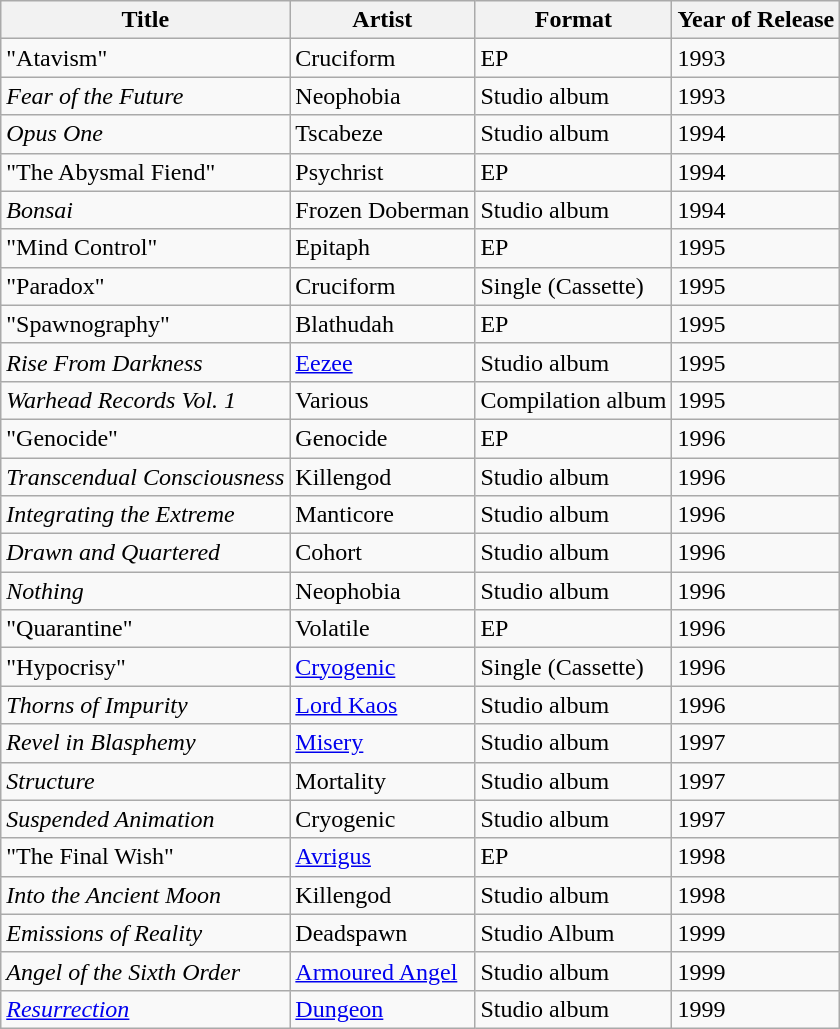<table class="wikitable">
<tr>
<th>Title</th>
<th>Artist</th>
<th>Format</th>
<th>Year of Release</th>
</tr>
<tr>
<td>"Atavism"</td>
<td>Cruciform</td>
<td>EP</td>
<td>1993</td>
</tr>
<tr>
<td><em>Fear of the Future</em></td>
<td>Neophobia</td>
<td>Studio album</td>
<td>1993</td>
</tr>
<tr>
<td><em>Opus One</em></td>
<td>Tscabeze</td>
<td>Studio album</td>
<td>1994</td>
</tr>
<tr>
<td>"The Abysmal Fiend"</td>
<td>Psychrist</td>
<td>EP</td>
<td>1994</td>
</tr>
<tr>
<td><em>Bonsai</em></td>
<td>Frozen Doberman</td>
<td>Studio album</td>
<td>1994</td>
</tr>
<tr>
<td>"Mind Control"</td>
<td>Epitaph</td>
<td>EP</td>
<td>1995</td>
</tr>
<tr>
<td>"Paradox"</td>
<td>Cruciform</td>
<td>Single (Cassette)</td>
<td>1995</td>
</tr>
<tr>
<td>"Spawnography"</td>
<td>Blathudah</td>
<td>EP</td>
<td>1995</td>
</tr>
<tr>
<td><em>Rise From Darkness</em></td>
<td><a href='#'>Eezee</a></td>
<td>Studio album</td>
<td>1995</td>
</tr>
<tr>
<td><em>Warhead Records Vol. 1</em></td>
<td>Various</td>
<td>Compilation album</td>
<td>1995</td>
</tr>
<tr>
<td>"Genocide"</td>
<td>Genocide</td>
<td>EP</td>
<td>1996</td>
</tr>
<tr>
<td><em>Transcendual Consciousness</em></td>
<td>Killengod</td>
<td>Studio album</td>
<td>1996</td>
</tr>
<tr>
<td><em>Integrating the Extreme</em></td>
<td>Manticore</td>
<td>Studio album</td>
<td>1996</td>
</tr>
<tr>
<td><em>Drawn and Quartered</em></td>
<td>Cohort</td>
<td>Studio album</td>
<td>1996</td>
</tr>
<tr>
<td><em>Nothing</em></td>
<td>Neophobia</td>
<td>Studio album</td>
<td>1996</td>
</tr>
<tr>
<td>"Quarantine"</td>
<td>Volatile</td>
<td>EP</td>
<td>1996</td>
</tr>
<tr>
<td>"Hypocrisy"</td>
<td><a href='#'>Cryogenic</a></td>
<td>Single (Cassette)</td>
<td>1996</td>
</tr>
<tr>
<td><em>Thorns of Impurity</em></td>
<td><a href='#'>Lord Kaos</a></td>
<td>Studio album</td>
<td>1996</td>
</tr>
<tr>
<td><em>Revel in Blasphemy</em></td>
<td><a href='#'>Misery</a></td>
<td>Studio album</td>
<td>1997</td>
</tr>
<tr>
<td><em>Structure</em></td>
<td>Mortality</td>
<td>Studio album</td>
<td>1997</td>
</tr>
<tr>
<td><em>Suspended Animation</em></td>
<td>Cryogenic</td>
<td>Studio album</td>
<td>1997</td>
</tr>
<tr>
<td>"The Final Wish"</td>
<td><a href='#'>Avrigus</a></td>
<td>EP</td>
<td>1998</td>
</tr>
<tr>
<td><em>Into the Ancient Moon</em></td>
<td>Killengod</td>
<td>Studio album</td>
<td>1998</td>
</tr>
<tr>
<td><em>Emissions of Reality</em></td>
<td>Deadspawn</td>
<td>Studio Album</td>
<td>1999</td>
</tr>
<tr>
<td><em>Angel of the Sixth Order</em></td>
<td><a href='#'>Armoured Angel</a></td>
<td>Studio album</td>
<td>1999</td>
</tr>
<tr>
<td><em><a href='#'>Resurrection</a></em></td>
<td><a href='#'>Dungeon</a></td>
<td>Studio album</td>
<td>1999</td>
</tr>
</table>
